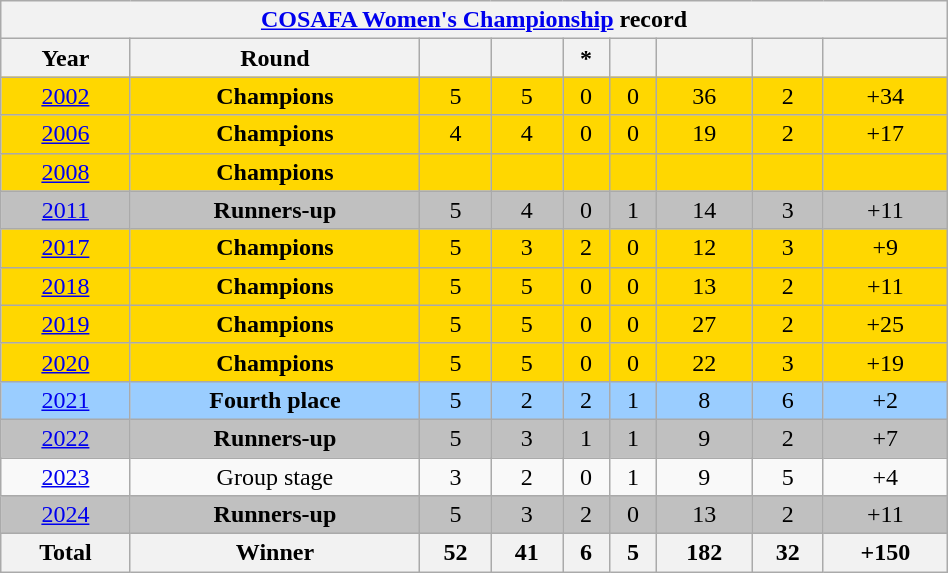<table class="wikitable" style="text-align: center; width:50%;">
<tr>
<th colspan=10><a href='#'>COSAFA Women's Championship</a> record</th>
</tr>
<tr>
<th>Year</th>
<th>Round</th>
<th></th>
<th></th>
<th>*</th>
<th></th>
<th></th>
<th></th>
<th></th>
</tr>
<tr bgcolor=#FFD700>
<td> <a href='#'>2002</a></td>
<td><strong>Champions</strong></td>
<td>5</td>
<td>5</td>
<td>0</td>
<td>0</td>
<td>36</td>
<td>2</td>
<td>+34</td>
</tr>
<tr bgcolor=#FFD700>
<td> <a href='#'>2006</a></td>
<td><strong>Champions</strong></td>
<td>4</td>
<td>4</td>
<td>0</td>
<td>0</td>
<td>19</td>
<td>2</td>
<td>+17</td>
</tr>
<tr bgcolor=#FFD700>
<td> <a href='#'>2008</a></td>
<td><strong>Champions</strong></td>
<td></td>
<td></td>
<td></td>
<td></td>
<td></td>
<td></td>
<td></td>
</tr>
<tr bgcolor=silver>
<td> <a href='#'>2011</a></td>
<td><strong>Runners-up</strong></td>
<td>5</td>
<td>4</td>
<td>0</td>
<td>1</td>
<td>14</td>
<td>3</td>
<td>+11</td>
</tr>
<tr bgcolor=#FFD700>
<td> <a href='#'>2017</a></td>
<td><strong>Champions</strong></td>
<td>5</td>
<td>3</td>
<td>2</td>
<td>0</td>
<td>12</td>
<td>3</td>
<td>+9</td>
</tr>
<tr bgcolor=#FFD700>
<td> <a href='#'>2018</a></td>
<td><strong>Champions</strong></td>
<td>5</td>
<td>5</td>
<td>0</td>
<td>0</td>
<td>13</td>
<td>2</td>
<td>+11</td>
</tr>
<tr bgcolor=#FFD700>
<td> <a href='#'>2019</a></td>
<td><strong>Champions</strong></td>
<td>5</td>
<td>5</td>
<td>0</td>
<td>0</td>
<td>27</td>
<td>2</td>
<td>+25</td>
</tr>
<tr bgcolor=#FFD700>
<td> <a href='#'>2020</a></td>
<td><strong>Champions</strong></td>
<td>5</td>
<td>5</td>
<td>0</td>
<td>0</td>
<td>22</td>
<td>3</td>
<td>+19</td>
</tr>
<tr bgcolor=#9acdff>
<td> <a href='#'>2021</a></td>
<td><strong>Fourth place</strong></td>
<td>5</td>
<td>2</td>
<td>2</td>
<td>1</td>
<td>8</td>
<td>6</td>
<td>+2</td>
</tr>
<tr bgcolor=silver>
<td> <a href='#'>2022</a></td>
<td><strong>Runners-up</strong></td>
<td>5</td>
<td>3</td>
<td>1</td>
<td>1</td>
<td>9</td>
<td>2</td>
<td>+7</td>
</tr>
<tr>
<td> <a href='#'>2023</a></td>
<td>Group stage</td>
<td>3</td>
<td>2</td>
<td>0</td>
<td>1</td>
<td>9</td>
<td>5</td>
<td>+4</td>
</tr>
<tr bgcolor=silver>
<td> <a href='#'>2024</a></td>
<td><strong>Runners-up</strong></td>
<td>5</td>
<td>3</td>
<td>2</td>
<td>0</td>
<td>13</td>
<td>2</td>
<td>+11</td>
</tr>
<tr>
<th>Total</th>
<th>Winner</th>
<th>52</th>
<th>41</th>
<th>6</th>
<th>5</th>
<th>182</th>
<th>32</th>
<th>+150</th>
</tr>
</table>
